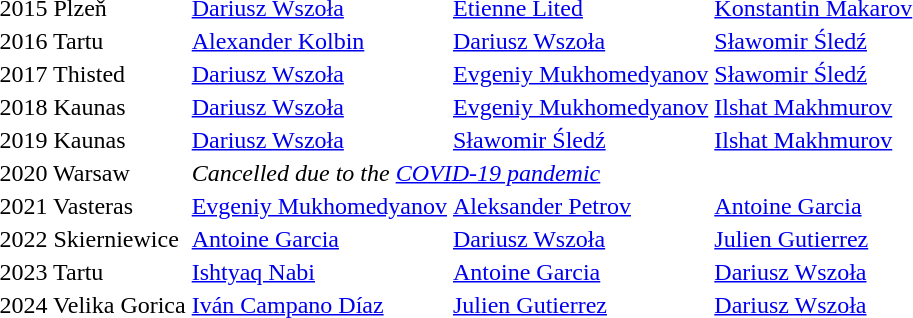<table>
<tr>
<td>2015 Plzeň</td>
<td> <a href='#'>Dariusz Wszoła</a></td>
<td> <a href='#'>Etienne Lited</a></td>
<td> <a href='#'>Konstantin Makarov</a></td>
</tr>
<tr>
<td>2016 Tartu</td>
<td> <a href='#'>Alexander Kolbin</a></td>
<td> <a href='#'>Dariusz Wszoła</a></td>
<td> <a href='#'>Sławomir Śledź</a></td>
</tr>
<tr>
<td>2017 Thisted</td>
<td> <a href='#'>Dariusz Wszoła</a></td>
<td> <a href='#'>Evgeniy Mukhomedyanov</a></td>
<td> <a href='#'>Sławomir Śledź</a></td>
</tr>
<tr>
<td>2018 Kaunas</td>
<td> <a href='#'>Dariusz Wszoła</a></td>
<td> <a href='#'>Evgeniy Mukhomedyanov</a></td>
<td> <a href='#'>Ilshat Makhmurov</a></td>
</tr>
<tr>
<td>2019 Kaunas</td>
<td> <a href='#'>Dariusz Wszoła</a></td>
<td> <a href='#'>Sławomir Śledź</a></td>
<td> <a href='#'>Ilshat Makhmurov</a></td>
</tr>
<tr>
<td>2020 Warsaw</td>
<td colspan=3><em>Cancelled due to the <a href='#'>COVID-19 pandemic</a></em></td>
</tr>
<tr>
<td>2021 Vasteras</td>
<td> <a href='#'>Evgeniy Mukhomedyanov</a></td>
<td> <a href='#'>Aleksander Petrov</a></td>
<td> <a href='#'>Antoine Garcia</a></td>
</tr>
<tr>
<td>2022 Skierniewice</td>
<td> <a href='#'>Antoine Garcia</a></td>
<td> <a href='#'>Dariusz Wszoła</a></td>
<td> <a href='#'>Julien Gutierrez</a></td>
</tr>
<tr>
<td>2023 Tartu</td>
<td> <a href='#'>Ishtyaq Nabi</a></td>
<td> <a href='#'>Antoine Garcia</a></td>
<td> <a href='#'>Dariusz Wszoła</a></td>
</tr>
<tr>
<td>2024 Velika Gorica</td>
<td> <a href='#'>Iván Campano Díaz</a></td>
<td> <a href='#'>Julien Gutierrez</a></td>
<td> <a href='#'>Dariusz Wszoła</a></td>
</tr>
</table>
